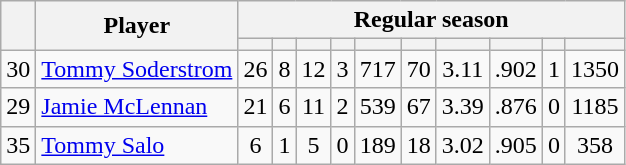<table class="wikitable plainrowheaders" style="text-align:center;">
<tr>
<th scope="col" rowspan="2"></th>
<th scope="col" rowspan="2">Player</th>
<th scope=colgroup colspan=10>Regular season</th>
</tr>
<tr>
<th scope="col"></th>
<th scope="col"></th>
<th scope="col"></th>
<th scope="col"></th>
<th scope="col"></th>
<th scope="col"></th>
<th scope="col"></th>
<th scope="col"></th>
<th scope="col"></th>
<th scope="col"></th>
</tr>
<tr>
<td scope="row">30</td>
<td align="left"><a href='#'>Tommy Soderstrom</a></td>
<td>26</td>
<td>8</td>
<td>12</td>
<td>3</td>
<td>717</td>
<td>70</td>
<td>3.11</td>
<td>.902</td>
<td>1</td>
<td>1350</td>
</tr>
<tr>
<td scope="row">29</td>
<td align="left"><a href='#'>Jamie McLennan</a></td>
<td>21</td>
<td>6</td>
<td>11</td>
<td>2</td>
<td>539</td>
<td>67</td>
<td>3.39</td>
<td>.876</td>
<td>0</td>
<td>1185</td>
</tr>
<tr>
<td scope="row">35</td>
<td align="left"><a href='#'>Tommy Salo</a></td>
<td>6</td>
<td>1</td>
<td>5</td>
<td>0</td>
<td>189</td>
<td>18</td>
<td>3.02</td>
<td>.905</td>
<td>0</td>
<td>358</td>
</tr>
</table>
